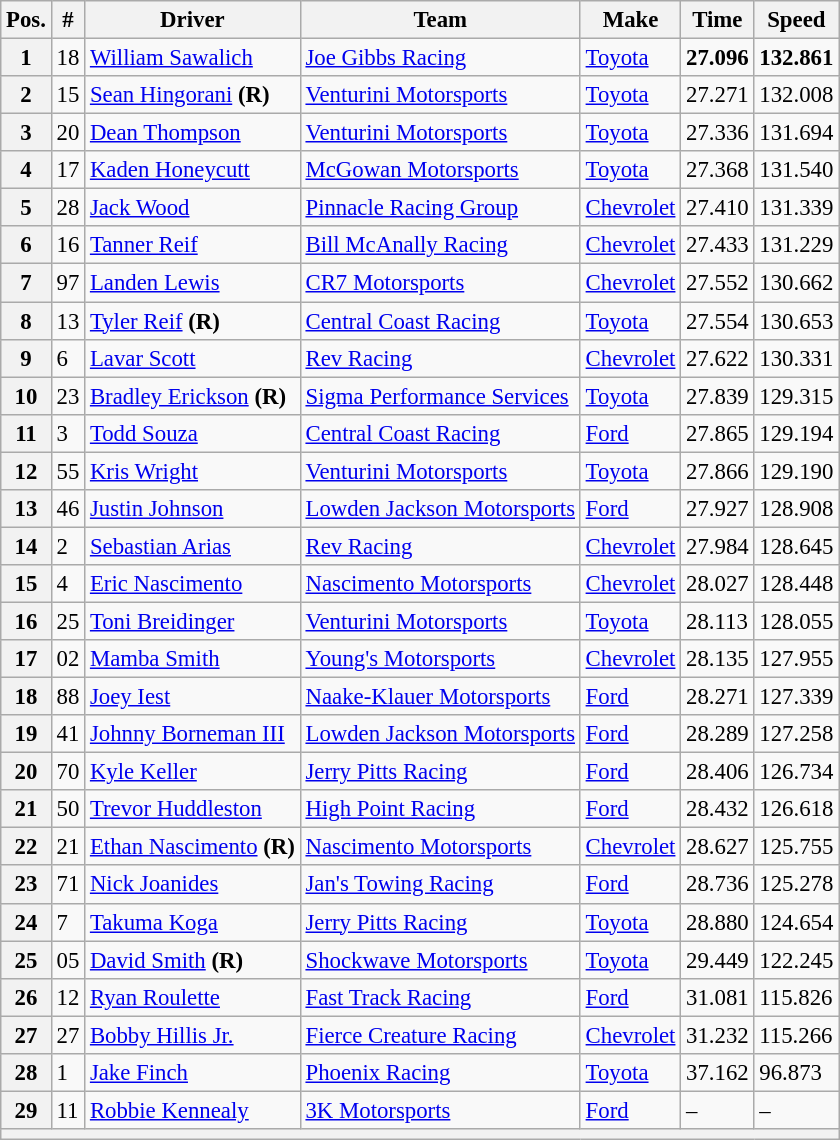<table class="wikitable" style="font-size:95%">
<tr>
<th>Pos.</th>
<th>#</th>
<th>Driver</th>
<th>Team</th>
<th>Make</th>
<th>Time</th>
<th>Speed</th>
</tr>
<tr>
<th>1</th>
<td>18</td>
<td><a href='#'>William Sawalich</a></td>
<td><a href='#'>Joe Gibbs Racing</a></td>
<td><a href='#'>Toyota</a></td>
<td><strong>27.096</strong></td>
<td><strong>132.861</strong></td>
</tr>
<tr>
<th>2</th>
<td>15</td>
<td><a href='#'>Sean Hingorani</a> <strong>(R)</strong></td>
<td><a href='#'>Venturini Motorsports</a></td>
<td><a href='#'>Toyota</a></td>
<td>27.271</td>
<td>132.008</td>
</tr>
<tr>
<th>3</th>
<td>20</td>
<td><a href='#'>Dean Thompson</a></td>
<td><a href='#'>Venturini Motorsports</a></td>
<td><a href='#'>Toyota</a></td>
<td>27.336</td>
<td>131.694</td>
</tr>
<tr>
<th>4</th>
<td>17</td>
<td><a href='#'>Kaden Honeycutt</a></td>
<td><a href='#'>McGowan Motorsports</a></td>
<td><a href='#'>Toyota</a></td>
<td>27.368</td>
<td>131.540</td>
</tr>
<tr>
<th>5</th>
<td>28</td>
<td><a href='#'>Jack Wood</a></td>
<td><a href='#'>Pinnacle Racing Group</a></td>
<td><a href='#'>Chevrolet</a></td>
<td>27.410</td>
<td>131.339</td>
</tr>
<tr>
<th>6</th>
<td>16</td>
<td><a href='#'>Tanner Reif</a></td>
<td><a href='#'>Bill McAnally Racing</a></td>
<td><a href='#'>Chevrolet</a></td>
<td>27.433</td>
<td>131.229</td>
</tr>
<tr>
<th>7</th>
<td>97</td>
<td><a href='#'>Landen Lewis</a></td>
<td><a href='#'>CR7 Motorsports</a></td>
<td><a href='#'>Chevrolet</a></td>
<td>27.552</td>
<td>130.662</td>
</tr>
<tr>
<th>8</th>
<td>13</td>
<td><a href='#'>Tyler Reif</a> <strong>(R)</strong></td>
<td><a href='#'>Central Coast Racing</a></td>
<td><a href='#'>Toyota</a></td>
<td>27.554</td>
<td>130.653</td>
</tr>
<tr>
<th>9</th>
<td>6</td>
<td><a href='#'>Lavar Scott</a></td>
<td><a href='#'>Rev Racing</a></td>
<td><a href='#'>Chevrolet</a></td>
<td>27.622</td>
<td>130.331</td>
</tr>
<tr>
<th>10</th>
<td>23</td>
<td><a href='#'>Bradley Erickson</a> <strong>(R)</strong></td>
<td><a href='#'>Sigma Performance Services</a></td>
<td><a href='#'>Toyota</a></td>
<td>27.839</td>
<td>129.315</td>
</tr>
<tr>
<th>11</th>
<td>3</td>
<td><a href='#'>Todd Souza</a></td>
<td><a href='#'>Central Coast Racing</a></td>
<td><a href='#'>Ford</a></td>
<td>27.865</td>
<td>129.194</td>
</tr>
<tr>
<th>12</th>
<td>55</td>
<td><a href='#'>Kris Wright</a></td>
<td><a href='#'>Venturini Motorsports</a></td>
<td><a href='#'>Toyota</a></td>
<td>27.866</td>
<td>129.190</td>
</tr>
<tr>
<th>13</th>
<td>46</td>
<td><a href='#'>Justin Johnson</a></td>
<td><a href='#'>Lowden Jackson Motorsports</a></td>
<td><a href='#'>Ford</a></td>
<td>27.927</td>
<td>128.908</td>
</tr>
<tr>
<th>14</th>
<td>2</td>
<td><a href='#'>Sebastian Arias</a></td>
<td><a href='#'>Rev Racing</a></td>
<td><a href='#'>Chevrolet</a></td>
<td>27.984</td>
<td>128.645</td>
</tr>
<tr>
<th>15</th>
<td>4</td>
<td><a href='#'>Eric Nascimento</a></td>
<td><a href='#'>Nascimento Motorsports</a></td>
<td><a href='#'>Chevrolet</a></td>
<td>28.027</td>
<td>128.448</td>
</tr>
<tr>
<th>16</th>
<td>25</td>
<td><a href='#'>Toni Breidinger</a></td>
<td><a href='#'>Venturini Motorsports</a></td>
<td><a href='#'>Toyota</a></td>
<td>28.113</td>
<td>128.055</td>
</tr>
<tr>
<th>17</th>
<td>02</td>
<td><a href='#'>Mamba Smith</a></td>
<td><a href='#'>Young's Motorsports</a></td>
<td><a href='#'>Chevrolet</a></td>
<td>28.135</td>
<td>127.955</td>
</tr>
<tr>
<th>18</th>
<td>88</td>
<td><a href='#'>Joey Iest</a></td>
<td><a href='#'>Naake-Klauer Motorsports</a></td>
<td><a href='#'>Ford</a></td>
<td>28.271</td>
<td>127.339</td>
</tr>
<tr>
<th>19</th>
<td>41</td>
<td><a href='#'>Johnny Borneman III</a></td>
<td><a href='#'>Lowden Jackson Motorsports</a></td>
<td><a href='#'>Ford</a></td>
<td>28.289</td>
<td>127.258</td>
</tr>
<tr>
<th>20</th>
<td>70</td>
<td><a href='#'>Kyle Keller</a></td>
<td><a href='#'>Jerry Pitts Racing</a></td>
<td><a href='#'>Ford</a></td>
<td>28.406</td>
<td>126.734</td>
</tr>
<tr>
<th>21</th>
<td>50</td>
<td><a href='#'>Trevor Huddleston</a></td>
<td><a href='#'>High Point Racing</a></td>
<td><a href='#'>Ford</a></td>
<td>28.432</td>
<td>126.618</td>
</tr>
<tr>
<th>22</th>
<td>21</td>
<td><a href='#'>Ethan Nascimento</a> <strong>(R)</strong></td>
<td><a href='#'>Nascimento Motorsports</a></td>
<td><a href='#'>Chevrolet</a></td>
<td>28.627</td>
<td>125.755</td>
</tr>
<tr>
<th>23</th>
<td>71</td>
<td><a href='#'>Nick Joanides</a></td>
<td><a href='#'>Jan's Towing Racing</a></td>
<td><a href='#'>Ford</a></td>
<td>28.736</td>
<td>125.278</td>
</tr>
<tr>
<th>24</th>
<td>7</td>
<td><a href='#'>Takuma Koga</a></td>
<td><a href='#'>Jerry Pitts Racing</a></td>
<td><a href='#'>Toyota</a></td>
<td>28.880</td>
<td>124.654</td>
</tr>
<tr>
<th>25</th>
<td>05</td>
<td><a href='#'>David Smith</a> <strong>(R)</strong></td>
<td><a href='#'>Shockwave Motorsports</a></td>
<td><a href='#'>Toyota</a></td>
<td>29.449</td>
<td>122.245</td>
</tr>
<tr>
<th>26</th>
<td>12</td>
<td><a href='#'>Ryan Roulette</a></td>
<td><a href='#'>Fast Track Racing</a></td>
<td><a href='#'>Ford</a></td>
<td>31.081</td>
<td>115.826</td>
</tr>
<tr>
<th>27</th>
<td>27</td>
<td><a href='#'>Bobby Hillis Jr.</a></td>
<td><a href='#'>Fierce Creature Racing</a></td>
<td><a href='#'>Chevrolet</a></td>
<td>31.232</td>
<td>115.266</td>
</tr>
<tr>
<th>28</th>
<td>1</td>
<td><a href='#'>Jake Finch</a></td>
<td><a href='#'>Phoenix Racing</a></td>
<td><a href='#'>Toyota</a></td>
<td>37.162</td>
<td>96.873</td>
</tr>
<tr>
<th>29</th>
<td>11</td>
<td><a href='#'>Robbie Kennealy</a></td>
<td><a href='#'>3K Motorsports</a></td>
<td><a href='#'>Ford</a></td>
<td>–</td>
<td>–</td>
</tr>
<tr>
<th colspan="7"></th>
</tr>
</table>
